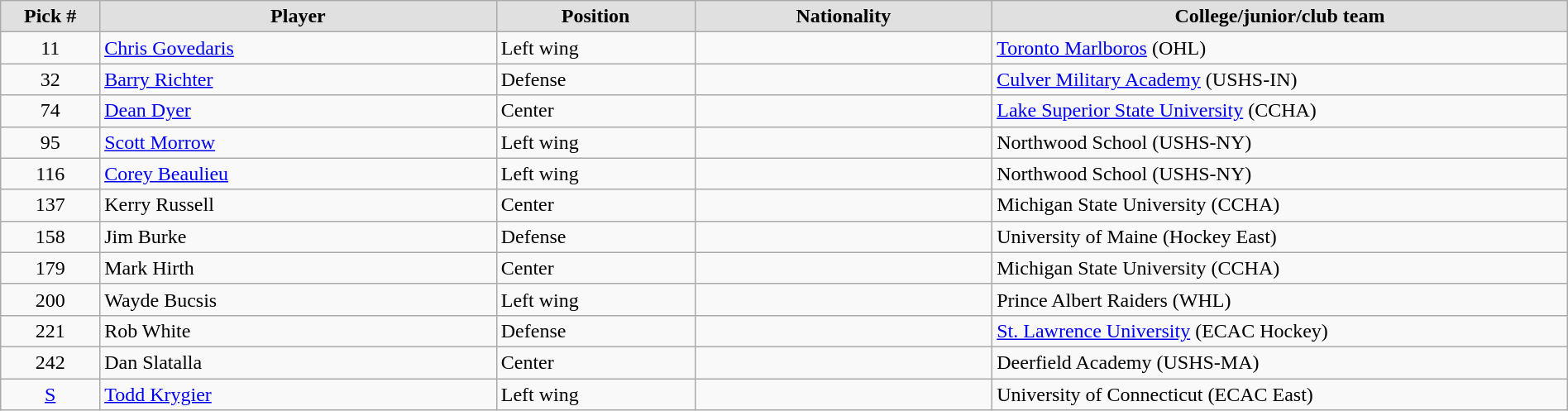<table class="wikitable" style="width: 100%">
<tr>
<th style="background:#e0e0e0;" width=5%>Pick #</th>
<th style="background:#e0e0e0;" width=20%>Player</th>
<th style="background:#e0e0e0;" width=10%>Position</th>
<th style="background:#e0e0e0;" width=15%>Nationality</th>
<th style="background:#e0e0e0;" width=29%>College/junior/club team</th>
</tr>
<tr>
<td align=center>11</td>
<td><a href='#'>Chris Govedaris</a></td>
<td>Left wing</td>
<td></td>
<td><a href='#'>Toronto Marlboros</a> (OHL)</td>
</tr>
<tr>
<td align=center>32</td>
<td><a href='#'>Barry Richter</a></td>
<td>Defense</td>
<td></td>
<td><a href='#'>Culver Military Academy</a> (USHS-IN)</td>
</tr>
<tr>
<td align=center>74</td>
<td><a href='#'>Dean Dyer</a></td>
<td>Center</td>
<td></td>
<td><a href='#'>Lake Superior State University</a> (CCHA)</td>
</tr>
<tr>
<td align=center>95</td>
<td><a href='#'>Scott Morrow</a></td>
<td>Left wing</td>
<td></td>
<td>Northwood School (USHS-NY)</td>
</tr>
<tr>
<td align=center>116</td>
<td><a href='#'>Corey Beaulieu</a></td>
<td>Left wing</td>
<td></td>
<td>Northwood School (USHS-NY)</td>
</tr>
<tr>
<td align=center>137</td>
<td>Kerry Russell</td>
<td>Center</td>
<td></td>
<td>Michigan State University (CCHA)</td>
</tr>
<tr>
<td align=center>158</td>
<td>Jim Burke</td>
<td>Defense</td>
<td></td>
<td>University of Maine (Hockey East)</td>
</tr>
<tr>
<td align=center>179</td>
<td>Mark Hirth</td>
<td>Center</td>
<td></td>
<td>Michigan State University (CCHA)</td>
</tr>
<tr>
<td align=center>200</td>
<td>Wayde Bucsis</td>
<td>Left wing</td>
<td></td>
<td>Prince Albert Raiders (WHL)</td>
</tr>
<tr>
<td align=center>221</td>
<td>Rob White</td>
<td>Defense</td>
<td></td>
<td><a href='#'>St. Lawrence University</a> (ECAC Hockey)</td>
</tr>
<tr>
<td align=center>242</td>
<td>Dan Slatalla</td>
<td>Center</td>
<td></td>
<td>Deerfield Academy (USHS-MA)</td>
</tr>
<tr>
<td align=center><a href='#'>S</a></td>
<td><a href='#'>Todd Krygier</a></td>
<td>Left wing</td>
<td></td>
<td>University of Connecticut (ECAC East)</td>
</tr>
</table>
